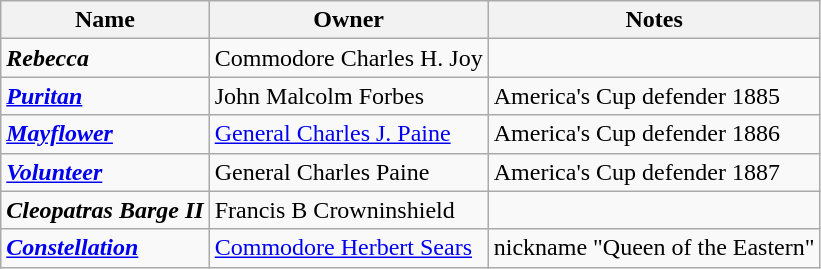<table class="wikitable">
<tr>
<th>Name</th>
<th>Owner</th>
<th>Notes</th>
</tr>
<tr>
<td><strong><em>Rebecca</em></strong></td>
<td>Commodore Charles H. Joy</td>
<td></td>
</tr>
<tr>
<td><strong><em><a href='#'>Puritan</a></em></strong></td>
<td>John Malcolm Forbes</td>
<td>America's Cup defender 1885</td>
</tr>
<tr>
<td><strong><em><a href='#'>Mayflower</a></em></strong></td>
<td><a href='#'>General Charles J. Paine</a></td>
<td>America's Cup defender 1886</td>
</tr>
<tr>
<td><strong><em><a href='#'>Volunteer</a></em></strong></td>
<td>General Charles Paine</td>
<td>America's Cup defender 1887</td>
</tr>
<tr>
<td><strong><em>Cleopatras Barge II</em></strong></td>
<td>Francis B Crowninshield</td>
<td></td>
</tr>
<tr>
<td><strong><em><a href='#'>Constellation</a></em></strong></td>
<td><a href='#'>Commodore Herbert Sears</a></td>
<td>nickname "Queen of the Eastern"</td>
</tr>
</table>
